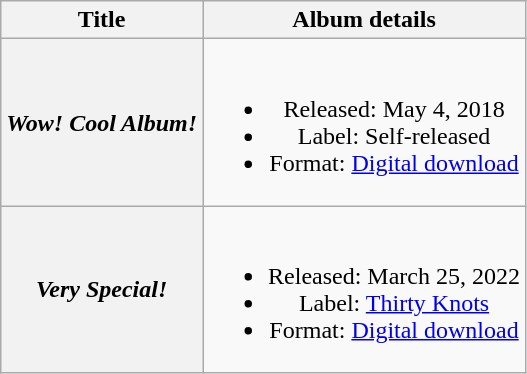<table class="wikitable plainrowheaders" style="text-align:center;">
<tr>
<th scope="col">Title</th>
<th scope="col">Album details</th>
</tr>
<tr>
<th scope="row"><em>Wow! Cool Album!</em></th>
<td><br><ul><li>Released: May 4, 2018</li><li>Label: Self-released</li><li>Format: <a href='#'>Digital download</a></li></ul></td>
</tr>
<tr>
<th scope="row"><em>Very Special!</em></th>
<td><br><ul><li>Released: March 25, 2022</li><li>Label: <a href='#'>Thirty Knots</a></li><li>Format: <a href='#'>Digital download</a></li></ul></td>
</tr>
</table>
